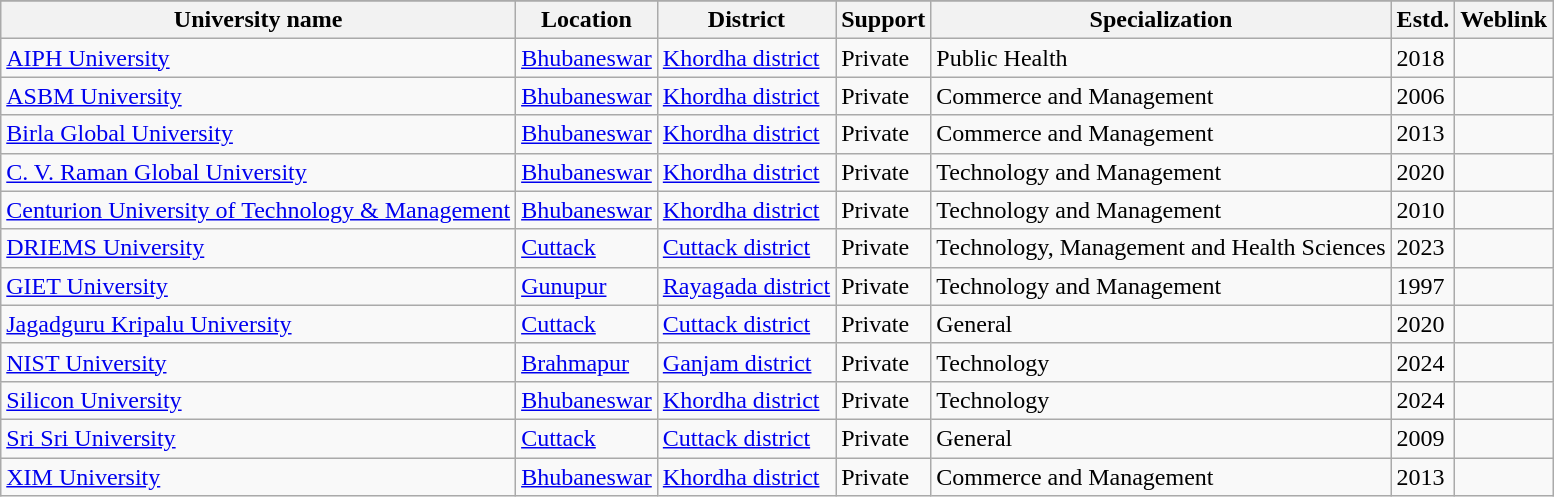<table class="wikitable sortable">
<tr>
</tr>
<tr>
<th>University name</th>
<th>Location</th>
<th>District</th>
<th>Support</th>
<th>Specialization</th>
<th>Estd.</th>
<th>Weblink</th>
</tr>
<tr>
<td><a href='#'>AIPH University</a></td>
<td><a href='#'>Bhubaneswar</a></td>
<td><a href='#'>Khordha district</a></td>
<td>Private</td>
<td>Public Health</td>
<td>2018</td>
<td></td>
</tr>
<tr>
<td><a href='#'>ASBM University</a></td>
<td><a href='#'>Bhubaneswar</a></td>
<td><a href='#'>Khordha district</a></td>
<td>Private</td>
<td>Commerce and Management</td>
<td>2006</td>
<td></td>
</tr>
<tr>
<td><a href='#'>Birla Global University</a></td>
<td><a href='#'>Bhubaneswar</a></td>
<td><a href='#'>Khordha district</a></td>
<td>Private</td>
<td>Commerce and Management</td>
<td>2013</td>
<td></td>
</tr>
<tr>
<td><a href='#'>C. V. Raman Global University</a></td>
<td><a href='#'>Bhubaneswar</a></td>
<td><a href='#'>Khordha district</a></td>
<td>Private</td>
<td>Technology and Management</td>
<td>2020</td>
<td></td>
</tr>
<tr>
<td><a href='#'>Centurion University of Technology & Management</a></td>
<td><a href='#'>Bhubaneswar</a></td>
<td><a href='#'>Khordha district</a></td>
<td>Private</td>
<td>Technology and Management</td>
<td>2010</td>
<td></td>
</tr>
<tr>
<td><a href='#'>DRIEMS University</a></td>
<td><a href='#'>Cuttack</a></td>
<td><a href='#'>Cuttack district</a></td>
<td>Private</td>
<td>Technology, Management and Health Sciences</td>
<td>2023</td>
<td></td>
</tr>
<tr>
<td><a href='#'>GIET University</a></td>
<td><a href='#'>Gunupur</a></td>
<td><a href='#'>Rayagada district</a></td>
<td>Private</td>
<td>Technology and Management</td>
<td>1997</td>
<td></td>
</tr>
<tr>
<td><a href='#'>Jagadguru Kripalu University</a></td>
<td><a href='#'>Cuttack</a></td>
<td><a href='#'>Cuttack district</a></td>
<td>Private</td>
<td>General</td>
<td>2020</td>
<td></td>
</tr>
<tr>
<td><a href='#'>NIST University</a></td>
<td><a href='#'>Brahmapur</a></td>
<td><a href='#'>Ganjam district</a></td>
<td>Private</td>
<td>Technology</td>
<td>2024</td>
<td></td>
</tr>
<tr>
<td><a href='#'>Silicon University</a></td>
<td><a href='#'>Bhubaneswar </a></td>
<td><a href='#'>Khordha district</a></td>
<td>Private</td>
<td>Technology</td>
<td>2024</td>
<td></td>
</tr>
<tr>
<td><a href='#'>Sri Sri University</a></td>
<td><a href='#'>Cuttack</a></td>
<td><a href='#'>Cuttack district</a></td>
<td>Private</td>
<td>General</td>
<td>2009</td>
<td></td>
</tr>
<tr>
<td><a href='#'>XIM University</a></td>
<td><a href='#'>Bhubaneswar</a></td>
<td><a href='#'>Khordha district</a></td>
<td>Private</td>
<td>Commerce and Management</td>
<td>2013</td>
<td></td>
</tr>
</table>
